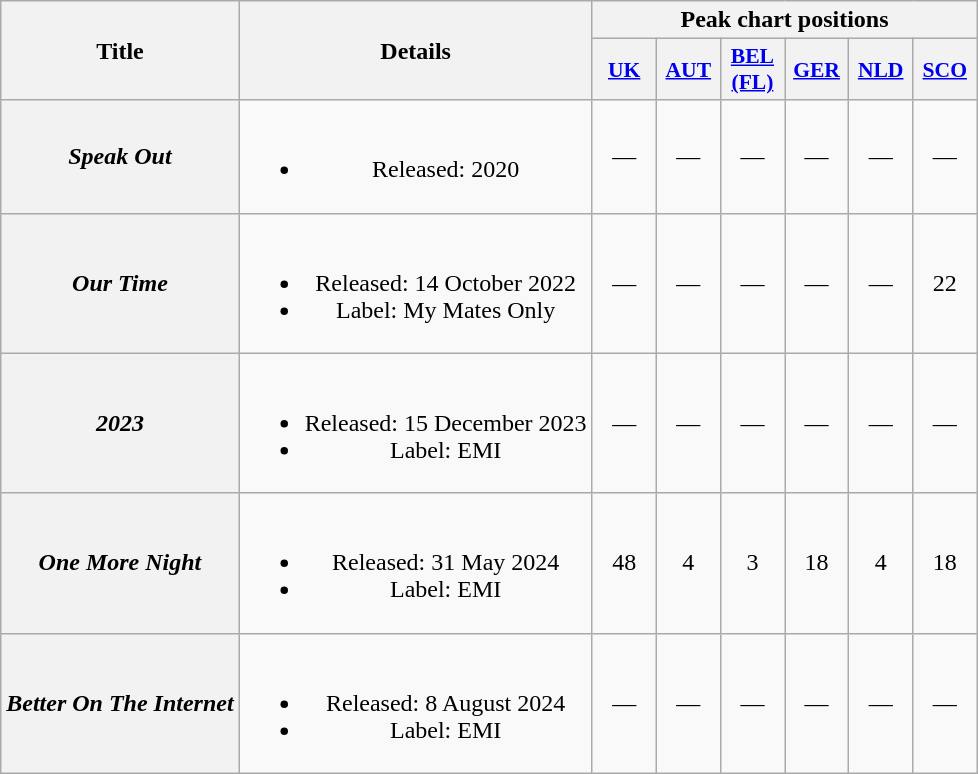<table class="wikitable plainrowheaders" style="text-align:center">
<tr>
<th scope="col" rowspan="2">Title</th>
<th scope="col" rowspan="2">Details</th>
<th scope="col" colspan="6">Peak chart positions</th>
</tr>
<tr>
<th scope="col" style="width:2.5em;font-size:90%;"><a href='#'>UK</a><br></th>
<th scope="col" style="width:2.5em;font-size:90%;"><a href='#'>AUT</a><br></th>
<th scope="col" style="width:2.5em;font-size:90%;"><a href='#'>BEL<br>(FL)</a><br></th>
<th scope="col" style="width:2.5em;font-size:90%;"><a href='#'>GER</a><br></th>
<th scope="col" style="width:2.5em;font-size:90%;"><a href='#'>NLD</a><br></th>
<th scope="col" style="width:2.5em;font-size:90%;"><a href='#'>SCO</a><br></th>
</tr>
<tr>
<th scope="row"><em>Speak Out</em></th>
<td><br><ul><li>Released: 2020</li></ul></td>
<td>—</td>
<td>—</td>
<td>—</td>
<td>—</td>
<td>—</td>
<td>—</td>
</tr>
<tr>
<th scope="row"><em>Our Time</em></th>
<td><br><ul><li>Released: 14 October 2022</li><li>Label: My Mates Only</li></ul></td>
<td>—</td>
<td>—</td>
<td>—</td>
<td>—</td>
<td>—</td>
<td>22</td>
</tr>
<tr>
<th scope="row"><em>2023</em></th>
<td><br><ul><li>Released: 15 December 2023</li><li>Label: EMI</li></ul></td>
<td>—</td>
<td>—</td>
<td>—</td>
<td>—</td>
<td>—</td>
<td>—</td>
</tr>
<tr>
<th scope="row"><em>One More Night</em></th>
<td><br><ul><li>Released: 31 May 2024</li><li>Label: EMI</li></ul></td>
<td>48</td>
<td>4</td>
<td>3</td>
<td>18</td>
<td>4</td>
<td>18</td>
</tr>
<tr>
<th scope="row"><em>Better On The Internet</em></th>
<td><br><ul><li>Released: 8 August 2024</li><li>Label: EMI</li></ul></td>
<td>—</td>
<td>—</td>
<td>—</td>
<td>—</td>
<td>—</td>
<td>—</td>
</tr>
</table>
